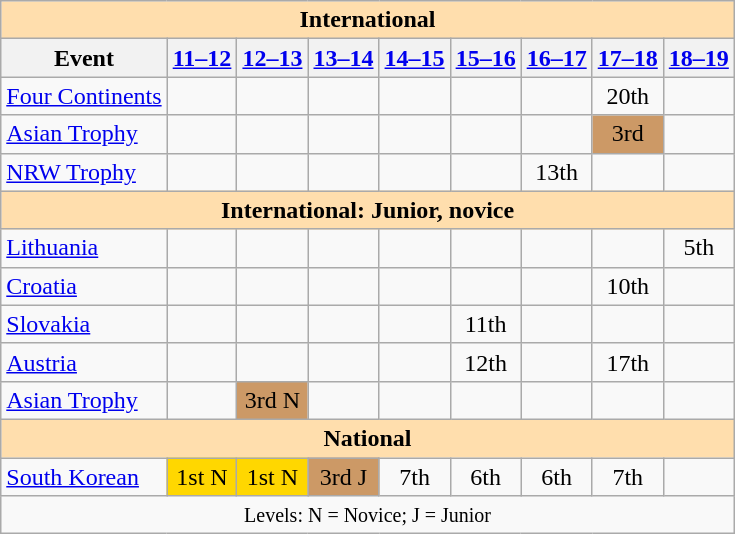<table class="wikitable" style="text-align:center">
<tr>
<th style="background-color: #ffdead; " colspan=9 align=center>International</th>
</tr>
<tr>
<th>Event</th>
<th><a href='#'>11–12</a></th>
<th><a href='#'>12–13</a></th>
<th><a href='#'>13–14</a></th>
<th><a href='#'>14–15</a></th>
<th><a href='#'>15–16</a></th>
<th><a href='#'>16–17</a></th>
<th><a href='#'>17–18</a></th>
<th><a href='#'>18–19</a></th>
</tr>
<tr>
<td align=left><a href='#'>Four Continents</a></td>
<td></td>
<td></td>
<td></td>
<td></td>
<td></td>
<td></td>
<td>20th</td>
<td></td>
</tr>
<tr>
<td align=left><a href='#'>Asian Trophy</a></td>
<td></td>
<td></td>
<td></td>
<td></td>
<td></td>
<td></td>
<td bgcolor=cc9966>3rd</td>
<td></td>
</tr>
<tr>
<td align=left><a href='#'>NRW Trophy</a></td>
<td></td>
<td></td>
<td></td>
<td></td>
<td></td>
<td>13th<br></td>
<td></td>
<td></td>
</tr>
<tr>
<th style="background-color: #ffdead; " colspan=9 align=center>International: Junior, novice </th>
</tr>
<tr>
<td align=left> <a href='#'>Lithuania</a></td>
<td></td>
<td></td>
<td></td>
<td></td>
<td></td>
<td></td>
<td></td>
<td>5th</td>
</tr>
<tr>
<td align=left> <a href='#'>Croatia</a></td>
<td></td>
<td></td>
<td></td>
<td></td>
<td></td>
<td></td>
<td>10th</td>
<td></td>
</tr>
<tr>
<td align=left> <a href='#'>Slovakia</a></td>
<td></td>
<td></td>
<td></td>
<td></td>
<td>11th</td>
<td></td>
<td></td>
<td></td>
</tr>
<tr>
<td align=left> <a href='#'>Austria</a></td>
<td></td>
<td></td>
<td></td>
<td></td>
<td>12th</td>
<td></td>
<td>17th</td>
<td></td>
</tr>
<tr>
<td align=left><a href='#'>Asian Trophy</a></td>
<td></td>
<td bgcolor=cc9966>3rd N</td>
<td></td>
<td></td>
<td></td>
<td></td>
<td></td>
<td></td>
</tr>
<tr>
<th style="background-color: #ffdead; " colspan=9 align=center>National</th>
</tr>
<tr>
<td align=left><a href='#'>South Korean</a></td>
<td bgcolor=gold>1st N</td>
<td bgcolor=gold>1st N</td>
<td bgcolor=cc9966>3rd J</td>
<td>7th</td>
<td>6th</td>
<td>6th</td>
<td>7th</td>
<td></td>
</tr>
<tr>
<td colspan=9 align=center><small> Levels: N = Novice; J = Junior </small></td>
</tr>
</table>
